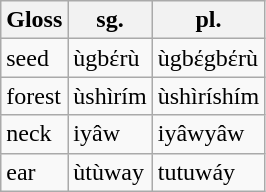<table class="wikitable">
<tr>
<th>Gloss</th>
<th>sg.</th>
<th>pl.</th>
</tr>
<tr>
<td>seed</td>
<td>ùgbέrù</td>
<td>ùgbέgbέrù</td>
</tr>
<tr>
<td>forest</td>
<td>ùshìrím</td>
<td>ùshìríshím</td>
</tr>
<tr>
<td>neck</td>
<td>iyâw</td>
<td>iyâwyâw</td>
</tr>
<tr>
<td>ear</td>
<td>ùtùway</td>
<td>tutuwáy</td>
</tr>
</table>
